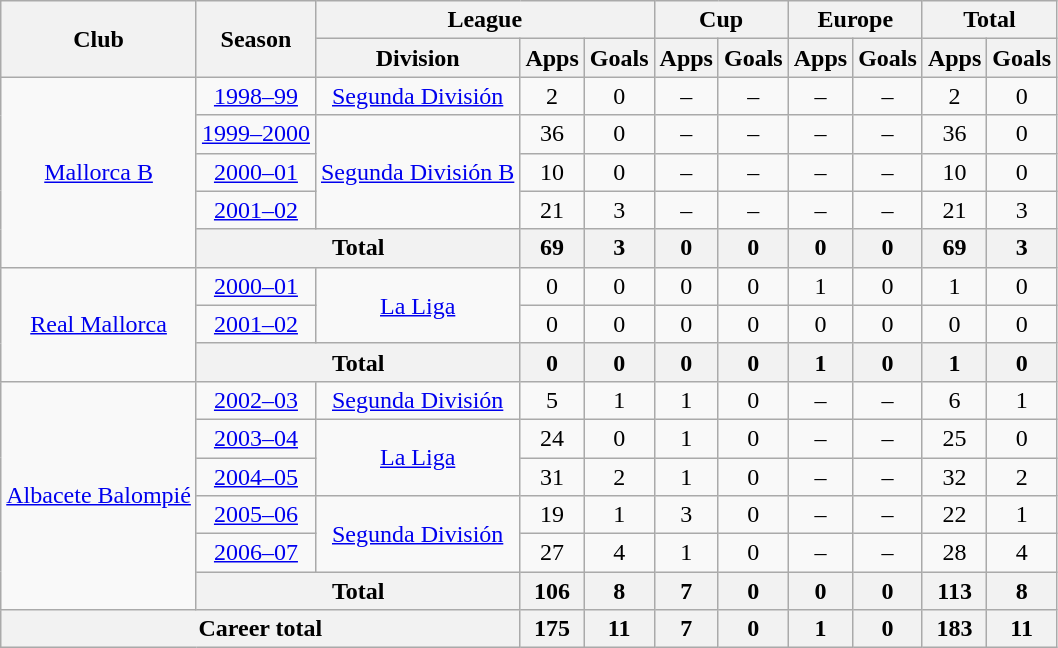<table class="wikitable" style="text-align: center;">
<tr>
<th rowspan="2">Club</th>
<th rowspan="2">Season</th>
<th colspan="3">League</th>
<th colspan="2">Cup</th>
<th colspan="2">Europe</th>
<th colspan="2">Total</th>
</tr>
<tr>
<th>Division</th>
<th>Apps</th>
<th>Goals</th>
<th>Apps</th>
<th>Goals</th>
<th>Apps</th>
<th>Goals</th>
<th>Apps</th>
<th>Goals</th>
</tr>
<tr>
<td rowspan="5" valign="center"><a href='#'>Mallorca B</a></td>
<td><a href='#'>1998–99</a></td>
<td><a href='#'>Segunda División</a></td>
<td>2</td>
<td>0</td>
<td>–</td>
<td>–</td>
<td>–</td>
<td>–</td>
<td>2</td>
<td>0</td>
</tr>
<tr>
<td><a href='#'>1999–2000</a></td>
<td rowspan="3"><a href='#'>Segunda División B</a></td>
<td>36</td>
<td>0</td>
<td>–</td>
<td>–</td>
<td>–</td>
<td>–</td>
<td>36</td>
<td>0</td>
</tr>
<tr>
<td><a href='#'>2000–01</a></td>
<td>10</td>
<td>0</td>
<td>–</td>
<td>–</td>
<td>–</td>
<td>–</td>
<td>10</td>
<td>0</td>
</tr>
<tr>
<td><a href='#'>2001–02</a></td>
<td>21</td>
<td>3</td>
<td>–</td>
<td>–</td>
<td>–</td>
<td>–</td>
<td>21</td>
<td>3</td>
</tr>
<tr>
<th colspan="2">Total</th>
<th>69</th>
<th>3</th>
<th>0</th>
<th>0</th>
<th>0</th>
<th>0</th>
<th>69</th>
<th>3</th>
</tr>
<tr>
<td rowspan="3" valign="center"><a href='#'>Real Mallorca</a></td>
<td><a href='#'>2000–01</a></td>
<td rowspan="2"><a href='#'>La Liga</a></td>
<td>0</td>
<td>0</td>
<td>0</td>
<td>0</td>
<td>1</td>
<td>0</td>
<td>1</td>
<td>0</td>
</tr>
<tr>
<td><a href='#'>2001–02</a></td>
<td>0</td>
<td>0</td>
<td>0</td>
<td>0</td>
<td>0</td>
<td>0</td>
<td>0</td>
<td>0</td>
</tr>
<tr>
<th colspan="2">Total</th>
<th>0</th>
<th>0</th>
<th>0</th>
<th>0</th>
<th>1</th>
<th>0</th>
<th>1</th>
<th>0</th>
</tr>
<tr>
<td rowspan="6" valign="center"><a href='#'>Albacete Balompié</a></td>
<td><a href='#'>2002–03</a></td>
<td><a href='#'>Segunda División</a></td>
<td>5</td>
<td>1</td>
<td>1</td>
<td>0</td>
<td>–</td>
<td>–</td>
<td>6</td>
<td>1</td>
</tr>
<tr>
<td><a href='#'>2003–04</a></td>
<td rowspan="2"><a href='#'>La Liga</a></td>
<td>24</td>
<td>0</td>
<td>1</td>
<td>0</td>
<td>–</td>
<td>–</td>
<td>25</td>
<td>0</td>
</tr>
<tr>
<td><a href='#'>2004–05</a></td>
<td>31</td>
<td>2</td>
<td>1</td>
<td>0</td>
<td>–</td>
<td>–</td>
<td>32</td>
<td>2</td>
</tr>
<tr>
<td><a href='#'>2005–06</a></td>
<td rowspan="2"><a href='#'>Segunda División</a></td>
<td>19</td>
<td>1</td>
<td>3</td>
<td>0</td>
<td>–</td>
<td>–</td>
<td>22</td>
<td>1</td>
</tr>
<tr>
<td><a href='#'>2006–07</a></td>
<td>27</td>
<td>4</td>
<td>1</td>
<td>0</td>
<td>–</td>
<td>–</td>
<td>28</td>
<td>4</td>
</tr>
<tr>
<th colspan="2">Total</th>
<th>106</th>
<th>8</th>
<th>7</th>
<th>0</th>
<th>0</th>
<th>0</th>
<th>113</th>
<th>8</th>
</tr>
<tr>
<th colspan="3">Career total</th>
<th>175</th>
<th>11</th>
<th>7</th>
<th>0</th>
<th>1</th>
<th>0</th>
<th>183</th>
<th>11</th>
</tr>
</table>
